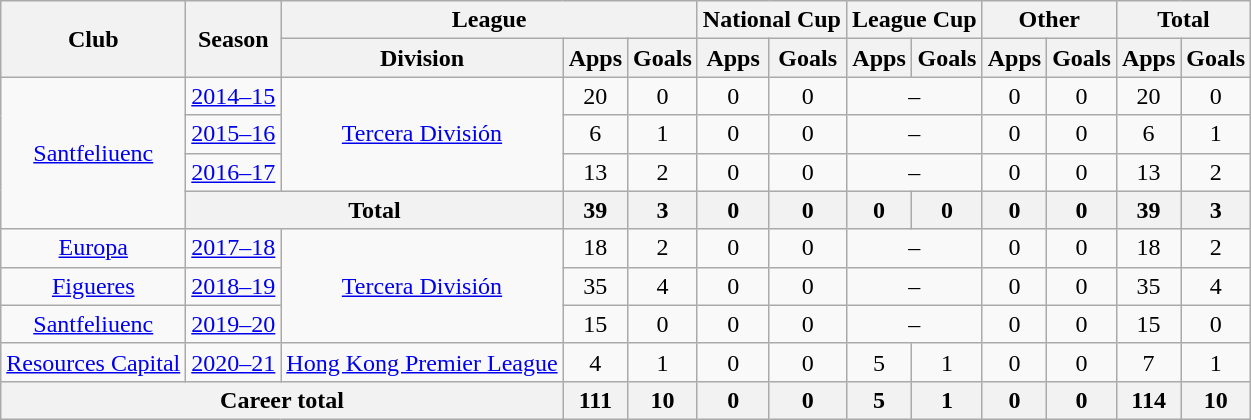<table class="wikitable" style="text-align: center">
<tr>
<th rowspan="2">Club</th>
<th rowspan="2">Season</th>
<th colspan="3">League</th>
<th colspan="2">National Cup</th>
<th colspan="2">League Cup</th>
<th colspan="2">Other</th>
<th colspan="2">Total</th>
</tr>
<tr>
<th>Division</th>
<th>Apps</th>
<th>Goals</th>
<th>Apps</th>
<th>Goals</th>
<th>Apps</th>
<th>Goals</th>
<th>Apps</th>
<th>Goals</th>
<th>Apps</th>
<th>Goals</th>
</tr>
<tr>
<td rowspan="4"><a href='#'>Santfeliuenc</a></td>
<td><a href='#'>2014–15</a></td>
<td rowspan="3"><a href='#'>Tercera División</a></td>
<td>20</td>
<td>0</td>
<td>0</td>
<td>0</td>
<td colspan="2">–</td>
<td>0</td>
<td>0</td>
<td>20</td>
<td>0</td>
</tr>
<tr>
<td><a href='#'>2015–16</a></td>
<td>6</td>
<td>1</td>
<td>0</td>
<td>0</td>
<td colspan="2">–</td>
<td>0</td>
<td>0</td>
<td>6</td>
<td>1</td>
</tr>
<tr>
<td><a href='#'>2016–17</a></td>
<td>13</td>
<td>2</td>
<td>0</td>
<td>0</td>
<td colspan="2">–</td>
<td>0</td>
<td>0</td>
<td>13</td>
<td>2</td>
</tr>
<tr>
<th colspan=2>Total</th>
<th>39</th>
<th>3</th>
<th>0</th>
<th>0</th>
<th>0</th>
<th>0</th>
<th>0</th>
<th>0</th>
<th>39</th>
<th>3</th>
</tr>
<tr>
<td><a href='#'>Europa</a></td>
<td><a href='#'>2017–18</a></td>
<td rowspan="3"><a href='#'>Tercera División</a></td>
<td>18</td>
<td>2</td>
<td>0</td>
<td>0</td>
<td colspan="2">–</td>
<td>0</td>
<td>0</td>
<td>18</td>
<td>2</td>
</tr>
<tr>
<td><a href='#'>Figueres</a></td>
<td><a href='#'>2018–19</a></td>
<td>35</td>
<td>4</td>
<td>0</td>
<td>0</td>
<td colspan="2">–</td>
<td>0</td>
<td>0</td>
<td>35</td>
<td>4</td>
</tr>
<tr>
<td><a href='#'>Santfeliuenc</a></td>
<td><a href='#'>2019–20</a></td>
<td>15</td>
<td>0</td>
<td>0</td>
<td>0</td>
<td colspan="2">–</td>
<td>0</td>
<td>0</td>
<td>15</td>
<td>0</td>
</tr>
<tr>
<td><a href='#'>Resources Capital</a></td>
<td><a href='#'>2020–21</a></td>
<td><a href='#'>Hong Kong Premier League</a></td>
<td>4</td>
<td>1</td>
<td>0</td>
<td>0</td>
<td>5</td>
<td>1</td>
<td>0</td>
<td>0</td>
<td>7</td>
<td>1</td>
</tr>
<tr>
<th colspan=3>Career total</th>
<th>111</th>
<th>10</th>
<th>0</th>
<th>0</th>
<th>5</th>
<th>1</th>
<th>0</th>
<th>0</th>
<th>114</th>
<th>10</th>
</tr>
</table>
